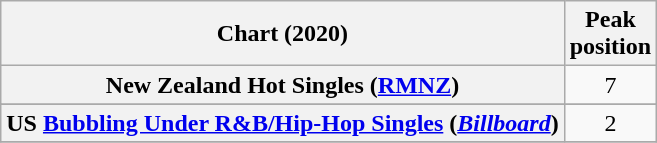<table class="wikitable sortable plainrowheaders" style="text-align:center">
<tr>
<th scope="col">Chart (2020)</th>
<th scope="col">Peak<br>position</th>
</tr>
<tr>
<th scope="row">New Zealand Hot Singles (<a href='#'>RMNZ</a>)</th>
<td>7</td>
</tr>
<tr>
</tr>
<tr>
<th scope="row">US <a href='#'>Bubbling Under R&B/Hip-Hop Singles</a> (<a href='#'><em>Billboard</em></a>)</th>
<td style="text-align:center;">2</td>
</tr>
<tr>
</tr>
</table>
